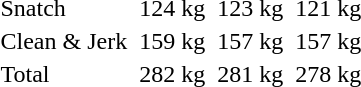<table>
<tr>
<td>Snatch</td>
<td></td>
<td>124 kg</td>
<td></td>
<td>123 kg</td>
<td></td>
<td>121 kg</td>
</tr>
<tr>
<td>Clean & Jerk</td>
<td></td>
<td>159 kg</td>
<td></td>
<td>157 kg</td>
<td></td>
<td>157 kg</td>
</tr>
<tr>
<td>Total</td>
<td></td>
<td>282 kg</td>
<td></td>
<td>281 kg</td>
<td></td>
<td>278 kg</td>
</tr>
</table>
